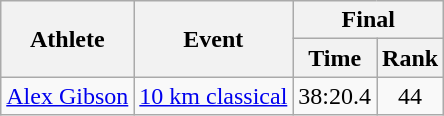<table class="wikitable">
<tr>
<th rowspan="2">Athlete</th>
<th rowspan="2">Event</th>
<th colspan="2">Final</th>
</tr>
<tr>
<th>Time</th>
<th>Rank</th>
</tr>
<tr>
<td rowspan="1"><a href='#'>Alex Gibson</a></td>
<td><a href='#'>10 km classical</a></td>
<td align="center">38:20.4</td>
<td align="center">44</td>
</tr>
</table>
